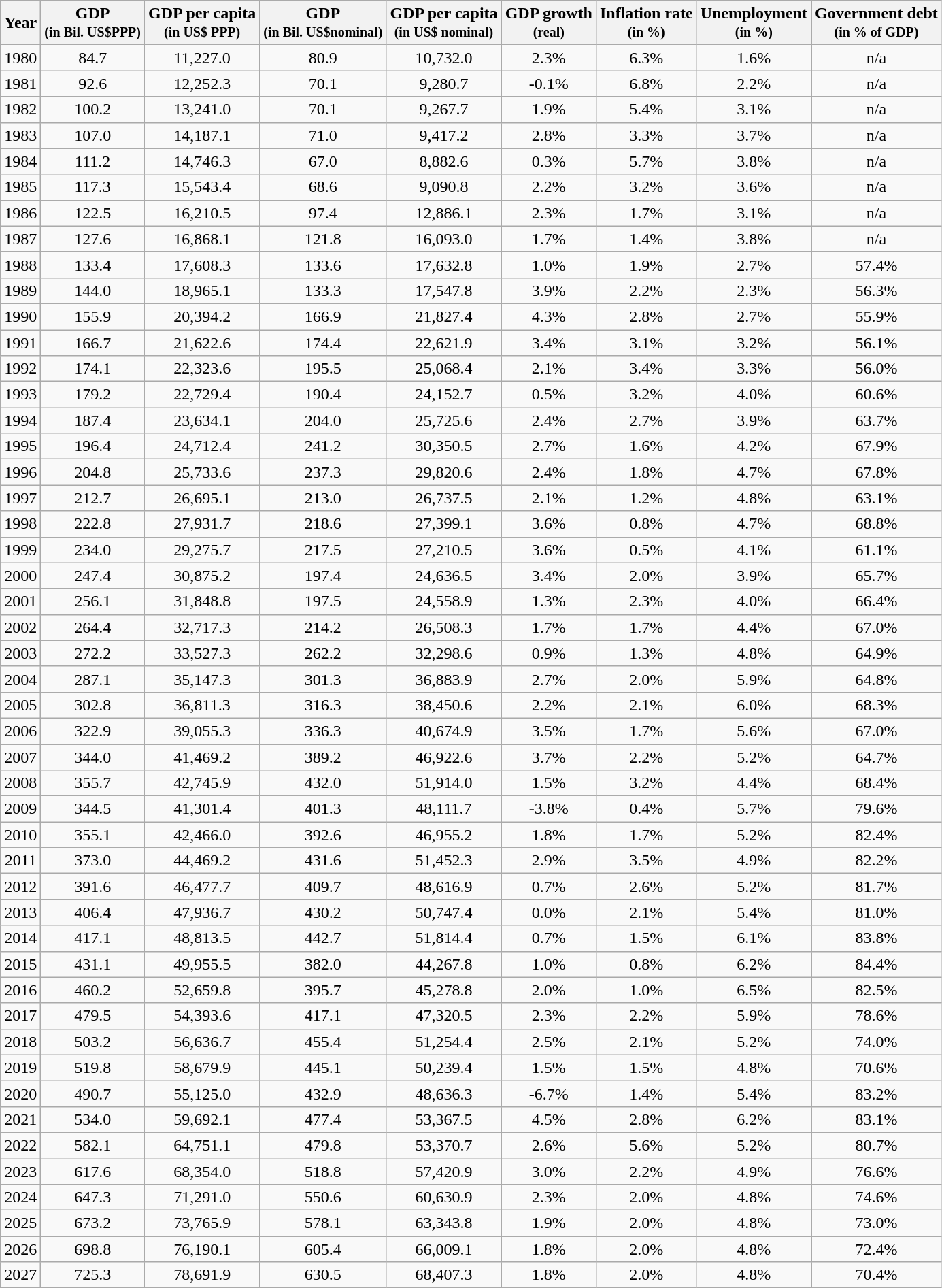<table class="wikitable" style="text-align:center;">
<tr>
<th>Year</th>
<th>GDP<br><small>(in Bil. US$PPP)</small></th>
<th>GDP per capita<br><small>(in US$ PPP)</small></th>
<th>GDP<br><small>(in Bil. US$nominal)</small></th>
<th>GDP per capita<br><small>(in US$ nominal)</small></th>
<th>GDP growth<br><small>(real)</small></th>
<th>Inflation rate<br><small>(in %)</small></th>
<th>Unemployment<br><small>(in %)</small></th>
<th>Government debt<br><small>(in % of GDP)</small></th>
</tr>
<tr>
<td>1980</td>
<td>84.7</td>
<td>11,227.0</td>
<td>80.9</td>
<td>10,732.0</td>
<td>2.3%</td>
<td>6.3%</td>
<td>1.6%</td>
<td>n/a</td>
</tr>
<tr>
<td>1981</td>
<td>92.6</td>
<td>12,252.3</td>
<td>70.1</td>
<td>9,280.7</td>
<td>-0.1%</td>
<td>6.8%</td>
<td>2.2%</td>
<td>n/a</td>
</tr>
<tr>
<td>1982</td>
<td>100.2</td>
<td>13,241.0</td>
<td>70.1</td>
<td>9,267.7</td>
<td>1.9%</td>
<td>5.4%</td>
<td>3.1%</td>
<td>n/a</td>
</tr>
<tr>
<td>1983</td>
<td>107.0</td>
<td>14,187.1</td>
<td>71.0</td>
<td>9,417.2</td>
<td>2.8%</td>
<td>3.3%</td>
<td>3.7%</td>
<td>n/a</td>
</tr>
<tr>
<td>1984</td>
<td>111.2</td>
<td>14,746.3</td>
<td>67.0</td>
<td>8,882.6</td>
<td>0.3%</td>
<td>5.7%</td>
<td>3.8%</td>
<td>n/a</td>
</tr>
<tr>
<td>1985</td>
<td>117.3</td>
<td>15,543.4</td>
<td>68.6</td>
<td>9,090.8</td>
<td>2.2%</td>
<td>3.2%</td>
<td>3.6%</td>
<td>n/a</td>
</tr>
<tr>
<td>1986</td>
<td>122.5</td>
<td>16,210.5</td>
<td>97.4</td>
<td>12,886.1</td>
<td>2.3%</td>
<td>1.7%</td>
<td>3.1%</td>
<td>n/a</td>
</tr>
<tr>
<td>1987</td>
<td>127.6</td>
<td>16,868.1</td>
<td>121.8</td>
<td>16,093.0</td>
<td>1.7%</td>
<td>1.4%</td>
<td>3.8%</td>
<td>n/a</td>
</tr>
<tr>
<td>1988</td>
<td>133.4</td>
<td>17,608.3</td>
<td>133.6</td>
<td>17,632.8</td>
<td>1.0%</td>
<td>1.9%</td>
<td>2.7%</td>
<td>57.4%</td>
</tr>
<tr>
<td>1989</td>
<td>144.0</td>
<td>18,965.1</td>
<td>133.3</td>
<td>17,547.8</td>
<td>3.9%</td>
<td>2.2%</td>
<td>2.3%</td>
<td>56.3%</td>
</tr>
<tr>
<td>1990</td>
<td>155.9</td>
<td>20,394.2</td>
<td>166.9</td>
<td>21,827.4</td>
<td>4.3%</td>
<td>2.8%</td>
<td>2.7%</td>
<td>55.9%</td>
</tr>
<tr>
<td>1991</td>
<td>166.7</td>
<td>21,622.6</td>
<td>174.4</td>
<td>22,621.9</td>
<td>3.4%</td>
<td>3.1%</td>
<td>3.2%</td>
<td>56.1%</td>
</tr>
<tr>
<td>1992</td>
<td>174.1</td>
<td>22,323.6</td>
<td>195.5</td>
<td>25,068.4</td>
<td>2.1%</td>
<td>3.4%</td>
<td>3.3%</td>
<td>56.0%</td>
</tr>
<tr>
<td>1993</td>
<td>179.2</td>
<td>22,729.4</td>
<td>190.4</td>
<td>24,152.7</td>
<td>0.5%</td>
<td>3.2%</td>
<td>4.0%</td>
<td>60.6%</td>
</tr>
<tr>
<td>1994</td>
<td>187.4</td>
<td>23,634.1</td>
<td>204.0</td>
<td>25,725.6</td>
<td>2.4%</td>
<td>2.7%</td>
<td>3.9%</td>
<td>63.7%</td>
</tr>
<tr>
<td>1995</td>
<td>196.4</td>
<td>24,712.4</td>
<td>241.2</td>
<td>30,350.5</td>
<td>2.7%</td>
<td>1.6%</td>
<td>4.2%</td>
<td>67.9%</td>
</tr>
<tr>
<td>1996</td>
<td>204.8</td>
<td>25,733.6</td>
<td>237.3</td>
<td>29,820.6</td>
<td>2.4%</td>
<td>1.8%</td>
<td>4.7%</td>
<td>67.8%</td>
</tr>
<tr>
<td>1997</td>
<td>212.7</td>
<td>26,695.1</td>
<td>213.0</td>
<td>26,737.5</td>
<td>2.1%</td>
<td>1.2%</td>
<td>4.8%</td>
<td>63.1%</td>
</tr>
<tr>
<td>1998</td>
<td>222.8</td>
<td>27,931.7</td>
<td>218.6</td>
<td>27,399.1</td>
<td>3.6%</td>
<td>0.8%</td>
<td>4.7%</td>
<td>68.8%</td>
</tr>
<tr>
<td>1999</td>
<td>234.0</td>
<td>29,275.7</td>
<td>217.5</td>
<td>27,210.5</td>
<td>3.6%</td>
<td>0.5%</td>
<td>4.1%</td>
<td>61.1%</td>
</tr>
<tr>
<td>2000</td>
<td>247.4</td>
<td>30,875.2</td>
<td>197.4</td>
<td>24,636.5</td>
<td>3.4%</td>
<td>2.0%</td>
<td>3.9%</td>
<td>65.7%</td>
</tr>
<tr>
<td>2001</td>
<td>256.1</td>
<td>31,848.8</td>
<td>197.5</td>
<td>24,558.9</td>
<td>1.3%</td>
<td>2.3%</td>
<td>4.0%</td>
<td>66.4%</td>
</tr>
<tr>
<td>2002</td>
<td>264.4</td>
<td>32,717.3</td>
<td>214.2</td>
<td>26,508.3</td>
<td>1.7%</td>
<td>1.7%</td>
<td>4.4%</td>
<td>67.0%</td>
</tr>
<tr>
<td>2003</td>
<td>272.2</td>
<td>33,527.3</td>
<td>262.2</td>
<td>32,298.6</td>
<td>0.9%</td>
<td>1.3%</td>
<td>4.8%</td>
<td>64.9%</td>
</tr>
<tr>
<td>2004</td>
<td>287.1</td>
<td>35,147.3</td>
<td>301.3</td>
<td>36,883.9</td>
<td>2.7%</td>
<td>2.0%</td>
<td>5.9%</td>
<td>64.8%</td>
</tr>
<tr>
<td>2005</td>
<td>302.8</td>
<td>36,811.3</td>
<td>316.3</td>
<td>38,450.6</td>
<td>2.2%</td>
<td>2.1%</td>
<td>6.0%</td>
<td>68.3%</td>
</tr>
<tr>
<td>2006</td>
<td>322.9</td>
<td>39,055.3</td>
<td>336.3</td>
<td>40,674.9</td>
<td>3.5%</td>
<td>1.7%</td>
<td>5.6%</td>
<td>67.0%</td>
</tr>
<tr>
<td>2007</td>
<td>344.0</td>
<td>41,469.2</td>
<td>389.2</td>
<td>46,922.6</td>
<td>3.7%</td>
<td>2.2%</td>
<td>5.2%</td>
<td>64.7%</td>
</tr>
<tr>
<td>2008</td>
<td>355.7</td>
<td>42,745.9</td>
<td>432.0</td>
<td>51,914.0</td>
<td>1.5%</td>
<td>3.2%</td>
<td>4.4%</td>
<td>68.4%</td>
</tr>
<tr>
<td>2009</td>
<td>344.5</td>
<td>41,301.4</td>
<td>401.3</td>
<td>48,111.7</td>
<td>-3.8%</td>
<td>0.4%</td>
<td>5.7%</td>
<td>79.6%</td>
</tr>
<tr>
<td>2010</td>
<td>355.1</td>
<td>42,466.0</td>
<td>392.6</td>
<td>46,955.2</td>
<td>1.8%</td>
<td>1.7%</td>
<td>5.2%</td>
<td>82.4%</td>
</tr>
<tr>
<td>2011</td>
<td>373.0</td>
<td>44,469.2</td>
<td>431.6</td>
<td>51,452.3</td>
<td>2.9%</td>
<td>3.5%</td>
<td>4.9%</td>
<td>82.2%</td>
</tr>
<tr>
<td>2012</td>
<td>391.6</td>
<td>46,477.7</td>
<td>409.7</td>
<td>48,616.9</td>
<td>0.7%</td>
<td>2.6%</td>
<td>5.2%</td>
<td>81.7%</td>
</tr>
<tr>
<td>2013</td>
<td>406.4</td>
<td>47,936.7</td>
<td>430.2</td>
<td>50,747.4</td>
<td>0.0%</td>
<td>2.1%</td>
<td>5.4%</td>
<td>81.0%</td>
</tr>
<tr>
<td>2014</td>
<td>417.1</td>
<td>48,813.5</td>
<td>442.7</td>
<td>51,814.4</td>
<td>0.7%</td>
<td>1.5%</td>
<td>6.1%</td>
<td>83.8%</td>
</tr>
<tr>
<td>2015</td>
<td>431.1</td>
<td>49,955.5</td>
<td>382.0</td>
<td>44,267.8</td>
<td>1.0%</td>
<td>0.8%</td>
<td>6.2%</td>
<td>84.4%</td>
</tr>
<tr>
<td>2016</td>
<td>460.2</td>
<td>52,659.8</td>
<td>395.7</td>
<td>45,278.8</td>
<td>2.0%</td>
<td>1.0%</td>
<td>6.5%</td>
<td>82.5%</td>
</tr>
<tr>
<td>2017</td>
<td>479.5</td>
<td>54,393.6</td>
<td>417.1</td>
<td>47,320.5</td>
<td>2.3%</td>
<td>2.2%</td>
<td>5.9%</td>
<td>78.6%</td>
</tr>
<tr>
<td>2018</td>
<td>503.2</td>
<td>56,636.7</td>
<td>455.4</td>
<td>51,254.4</td>
<td>2.5%</td>
<td>2.1%</td>
<td>5.2%</td>
<td>74.0%</td>
</tr>
<tr>
<td>2019</td>
<td>519.8</td>
<td>58,679.9</td>
<td>445.1</td>
<td>50,239.4</td>
<td>1.5%</td>
<td>1.5%</td>
<td>4.8%</td>
<td>70.6%</td>
</tr>
<tr>
<td>2020</td>
<td>490.7</td>
<td>55,125.0</td>
<td>432.9</td>
<td>48,636.3</td>
<td>-6.7%</td>
<td>1.4%</td>
<td>5.4%</td>
<td>83.2%</td>
</tr>
<tr>
<td>2021</td>
<td>534.0</td>
<td>59,692.1</td>
<td>477.4</td>
<td>53,367.5</td>
<td>4.5%</td>
<td>2.8%</td>
<td>6.2%</td>
<td>83.1%</td>
</tr>
<tr>
<td>2022</td>
<td>582.1</td>
<td>64,751.1</td>
<td>479.8</td>
<td>53,370.7</td>
<td>2.6%</td>
<td>5.6%</td>
<td>5.2%</td>
<td>80.7%</td>
</tr>
<tr>
<td>2023</td>
<td>617.6</td>
<td>68,354.0</td>
<td>518.8</td>
<td>57,420.9</td>
<td>3.0%</td>
<td>2.2%</td>
<td>4.9%</td>
<td>76.6%</td>
</tr>
<tr>
<td>2024</td>
<td>647.3</td>
<td>71,291.0</td>
<td>550.6</td>
<td>60,630.9</td>
<td>2.3%</td>
<td>2.0%</td>
<td>4.8%</td>
<td>74.6%</td>
</tr>
<tr>
<td>2025</td>
<td>673.2</td>
<td>73,765.9</td>
<td>578.1</td>
<td>63,343.8</td>
<td>1.9%</td>
<td>2.0%</td>
<td>4.8%</td>
<td>73.0%</td>
</tr>
<tr>
<td>2026</td>
<td>698.8</td>
<td>76,190.1</td>
<td>605.4</td>
<td>66,009.1</td>
<td>1.8%</td>
<td>2.0%</td>
<td>4.8%</td>
<td>72.4%</td>
</tr>
<tr>
<td>2027</td>
<td>725.3</td>
<td>78,691.9</td>
<td>630.5</td>
<td>68,407.3</td>
<td>1.8%</td>
<td>2.0%</td>
<td>4.8%</td>
<td>70.4%</td>
</tr>
</table>
